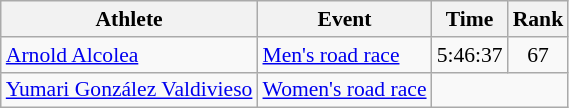<table class="wikitable" style="font-size:90%;">
<tr>
<th>Athlete</th>
<th>Event</th>
<th>Time</th>
<th>Rank</th>
</tr>
<tr align=center>
<td align=left><a href='#'>Arnold Alcolea</a></td>
<td align=left><a href='#'>Men's road race</a></td>
<td>5:46:37</td>
<td>67</td>
</tr>
<tr align=center>
<td align=left><a href='#'>Yumari González Valdivieso</a></td>
<td align=left><a href='#'>Women's road race</a></td>
<td colspan=2></td>
</tr>
</table>
